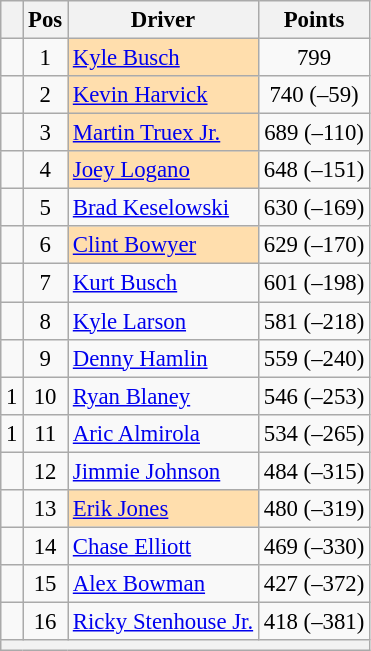<table class="wikitable" style="font-size: 95%">
<tr>
<th></th>
<th>Pos</th>
<th>Driver</th>
<th>Points</th>
</tr>
<tr>
<td align="left"></td>
<td style="text-align:center;">1</td>
<td style="background:#FFDEAD;"><a href='#'>Kyle Busch</a></td>
<td style="text-align:center;">799</td>
</tr>
<tr>
<td align="left"></td>
<td style="text-align:center;">2</td>
<td style="background:#FFDEAD;"><a href='#'>Kevin Harvick</a></td>
<td style="text-align:center;">740 (–59)</td>
</tr>
<tr>
<td align="left"></td>
<td style="text-align:center;">3</td>
<td style="background:#FFDEAD;"><a href='#'>Martin Truex Jr.</a></td>
<td style="text-align:center;">689 (–110)</td>
</tr>
<tr>
<td align="left"></td>
<td style="text-align:center;">4</td>
<td style="background:#FFDEAD;"><a href='#'>Joey Logano</a></td>
<td style="text-align:center;">648 (–151)</td>
</tr>
<tr>
<td align="left"></td>
<td style="text-align:center;">5</td>
<td><a href='#'>Brad Keselowski</a></td>
<td style="text-align:center;">630 (–169)</td>
</tr>
<tr>
<td align="left"></td>
<td style="text-align:center;">6</td>
<td style="background:#FFDEAD;"><a href='#'>Clint Bowyer</a></td>
<td style="text-align:center;">629 (–170)</td>
</tr>
<tr>
<td align="left"></td>
<td style="text-align:center;">7</td>
<td><a href='#'>Kurt Busch</a></td>
<td style="text-align:center;">601 (–198)</td>
</tr>
<tr>
<td align="left"></td>
<td style="text-align:center;">8</td>
<td><a href='#'>Kyle Larson</a></td>
<td style="text-align:center;">581 (–218)</td>
</tr>
<tr>
<td align="left"></td>
<td style="text-align:center;">9</td>
<td><a href='#'>Denny Hamlin</a></td>
<td style="text-align:center;">559 (–240)</td>
</tr>
<tr>
<td align="left"> 1</td>
<td style="text-align:center;">10</td>
<td><a href='#'>Ryan Blaney</a></td>
<td style="text-align:center;">546 (–253)</td>
</tr>
<tr>
<td align="left"> 1</td>
<td style="text-align:center;">11</td>
<td><a href='#'>Aric Almirola</a></td>
<td style="text-align:center;">534 (–265)</td>
</tr>
<tr>
<td align="left"></td>
<td style="text-align:center;">12</td>
<td><a href='#'>Jimmie Johnson</a></td>
<td style="text-align:center;">484 (–315)</td>
</tr>
<tr>
<td align="left"></td>
<td style="text-align:center;">13</td>
<td style="background:#FFDEAD;"><a href='#'>Erik Jones</a></td>
<td style="text-align:center;">480 (–319)</td>
</tr>
<tr>
<td align="left"></td>
<td style="text-align:center;">14</td>
<td><a href='#'>Chase Elliott</a></td>
<td style="text-align:center;">469 (–330)</td>
</tr>
<tr>
<td align="left"></td>
<td style="text-align:center;">15</td>
<td><a href='#'>Alex Bowman</a></td>
<td style="text-align:center;">427 (–372)</td>
</tr>
<tr>
<td align="left"></td>
<td style="text-align:center;">16</td>
<td><a href='#'>Ricky Stenhouse Jr.</a></td>
<td style="text-align:center;">418 (–381)</td>
</tr>
<tr class="sortbottom">
<th colspan="9"></th>
</tr>
</table>
